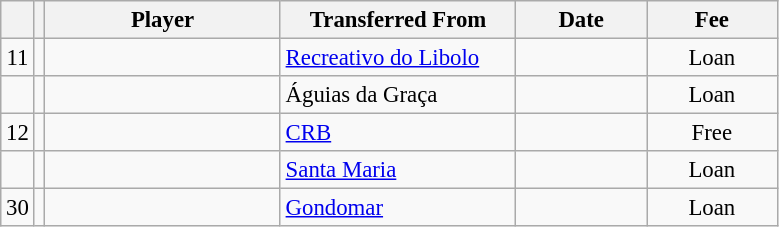<table class="wikitable plainrowheaders sortable" style="font-size:95%">
<tr>
<th></th>
<th></th>
<th scope=col style="width:150px;"><strong>Player</strong></th>
<th scope=col style="width:150px;"><strong>Transferred From</strong></th>
<th scope=col style="width:80px;"><strong>Date</strong></th>
<th scope=col style="width:80px;"><strong>Fee</strong></th>
</tr>
<tr>
<td align=center>11</td>
<td align=center></td>
<td></td>
<td> <a href='#'>Recreativo do Libolo</a></td>
<td align=center></td>
<td align=center>Loan</td>
</tr>
<tr>
<td align=center></td>
<td align=center></td>
<td></td>
<td> Águias da Graça</td>
<td align=center></td>
<td align=center>Loan</td>
</tr>
<tr>
<td align=center>12</td>
<td align=center></td>
<td></td>
<td> <a href='#'>CRB</a></td>
<td align=center></td>
<td align=center>Free</td>
</tr>
<tr>
<td align=center></td>
<td align=center></td>
<td></td>
<td> <a href='#'>Santa Maria</a></td>
<td align=center></td>
<td align=center>Loan</td>
</tr>
<tr>
<td align=center>30</td>
<td align=center></td>
<td></td>
<td> <a href='#'>Gondomar</a></td>
<td align=center></td>
<td align=center>Loan</td>
</tr>
</table>
